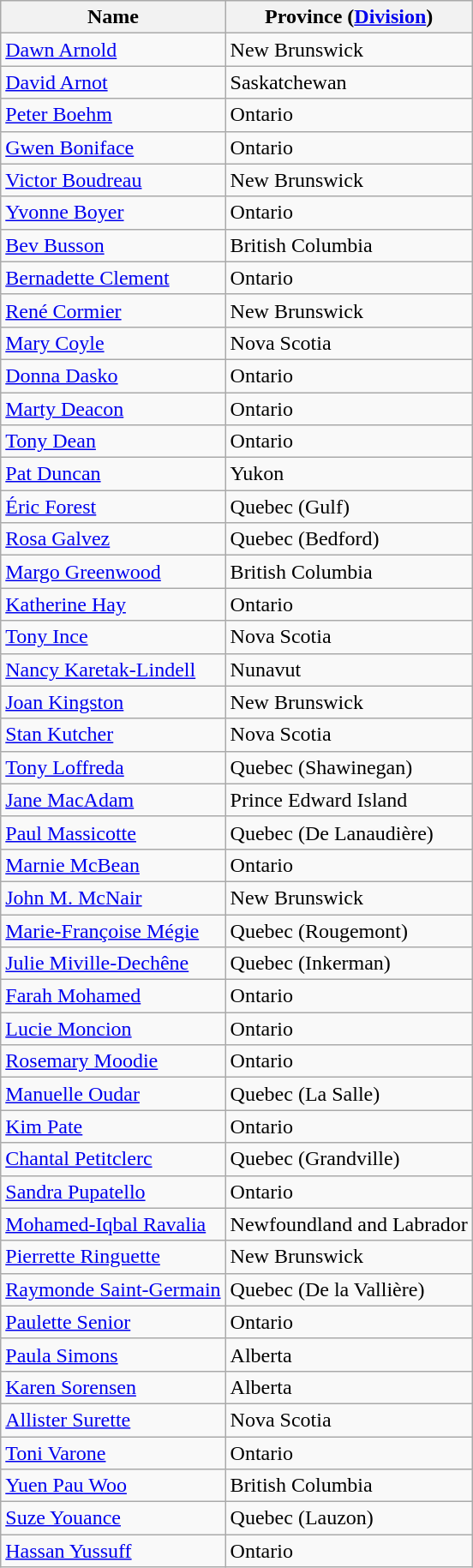<table class="sortable wikitable">
<tr>
<th>Name</th>
<th>Province (<a href='#'>Division</a>)</th>
</tr>
<tr>
<td><a href='#'>Dawn Arnold</a></td>
<td>New Brunswick</td>
</tr>
<tr>
<td><a href='#'>David Arnot</a></td>
<td>Saskatchewan</td>
</tr>
<tr>
<td><a href='#'>Peter Boehm</a></td>
<td>Ontario</td>
</tr>
<tr>
<td><a href='#'>Gwen Boniface</a></td>
<td>Ontario</td>
</tr>
<tr>
<td><a href='#'>Victor Boudreau</a></td>
<td>New Brunswick</td>
</tr>
<tr>
<td><a href='#'>Yvonne Boyer</a></td>
<td>Ontario</td>
</tr>
<tr>
<td><a href='#'>Bev Busson</a></td>
<td>British Columbia</td>
</tr>
<tr>
<td><a href='#'>Bernadette Clement</a></td>
<td>Ontario</td>
</tr>
<tr>
<td><a href='#'>René Cormier</a></td>
<td>New Brunswick</td>
</tr>
<tr>
<td><a href='#'>Mary Coyle</a></td>
<td>Nova Scotia</td>
</tr>
<tr>
<td><a href='#'>Donna Dasko</a></td>
<td>Ontario</td>
</tr>
<tr>
<td><a href='#'>Marty Deacon</a></td>
<td>Ontario</td>
</tr>
<tr>
<td><a href='#'>Tony Dean</a></td>
<td>Ontario</td>
</tr>
<tr>
<td><a href='#'>Pat Duncan</a></td>
<td>Yukon</td>
</tr>
<tr>
<td><a href='#'>Éric Forest</a></td>
<td>Quebec (Gulf)</td>
</tr>
<tr>
<td><a href='#'>Rosa Galvez</a></td>
<td>Quebec (Bedford)</td>
</tr>
<tr>
<td><a href='#'>Margo Greenwood</a></td>
<td>British Columbia</td>
</tr>
<tr>
<td><a href='#'>Katherine Hay</a></td>
<td>Ontario</td>
</tr>
<tr>
<td><a href='#'>Tony Ince</a></td>
<td>Nova Scotia</td>
</tr>
<tr>
<td><a href='#'>Nancy Karetak-Lindell</a></td>
<td>Nunavut</td>
</tr>
<tr>
<td><a href='#'>Joan Kingston</a></td>
<td>New Brunswick</td>
</tr>
<tr>
<td><a href='#'>Stan Kutcher</a></td>
<td>Nova Scotia</td>
</tr>
<tr>
<td><a href='#'>Tony Loffreda</a></td>
<td>Quebec (Shawinegan)</td>
</tr>
<tr>
<td><a href='#'>Jane MacAdam</a></td>
<td>Prince Edward Island</td>
</tr>
<tr>
<td><a href='#'>Paul Massicotte</a></td>
<td>Quebec (De Lanaudière)</td>
</tr>
<tr>
<td><a href='#'>Marnie McBean</a></td>
<td>Ontario</td>
</tr>
<tr>
<td><a href='#'>John M. McNair</a></td>
<td>New Brunswick</td>
</tr>
<tr>
<td><a href='#'>Marie-Françoise Mégie</a></td>
<td>Quebec (Rougemont)</td>
</tr>
<tr>
<td><a href='#'>Julie Miville-Dechêne</a></td>
<td>Quebec (Inkerman)</td>
</tr>
<tr>
<td><a href='#'>Farah Mohamed</a></td>
<td>Ontario</td>
</tr>
<tr>
<td><a href='#'>Lucie Moncion</a></td>
<td>Ontario</td>
</tr>
<tr>
<td><a href='#'>Rosemary Moodie</a></td>
<td>Ontario</td>
</tr>
<tr>
<td><a href='#'>Manuelle Oudar</a></td>
<td>Quebec (La Salle)</td>
</tr>
<tr>
<td><a href='#'>Kim Pate</a></td>
<td>Ontario</td>
</tr>
<tr>
<td><a href='#'>Chantal Petitclerc</a></td>
<td>Quebec (Grandville)</td>
</tr>
<tr>
<td><a href='#'>Sandra Pupatello</a></td>
<td>Ontario</td>
</tr>
<tr>
<td><a href='#'>Mohamed-Iqbal Ravalia</a></td>
<td>Newfoundland and Labrador</td>
</tr>
<tr>
<td><a href='#'>Pierrette Ringuette</a></td>
<td>New Brunswick</td>
</tr>
<tr>
<td><a href='#'>Raymonde Saint-Germain</a></td>
<td>Quebec (De la Vallière)</td>
</tr>
<tr>
<td><a href='#'>Paulette Senior</a></td>
<td>Ontario</td>
</tr>
<tr>
<td><a href='#'>Paula Simons</a></td>
<td>Alberta</td>
</tr>
<tr>
<td><a href='#'>Karen Sorensen</a></td>
<td>Alberta</td>
</tr>
<tr>
<td><a href='#'>Allister Surette</a></td>
<td>Nova Scotia</td>
</tr>
<tr>
<td><a href='#'>Toni Varone</a></td>
<td>Ontario</td>
</tr>
<tr>
<td><a href='#'>Yuen Pau Woo</a></td>
<td>British Columbia</td>
</tr>
<tr>
<td><a href='#'>Suze Youance</a></td>
<td>Quebec (Lauzon)</td>
</tr>
<tr>
<td><a href='#'>Hassan Yussuff</a></td>
<td>Ontario</td>
</tr>
</table>
